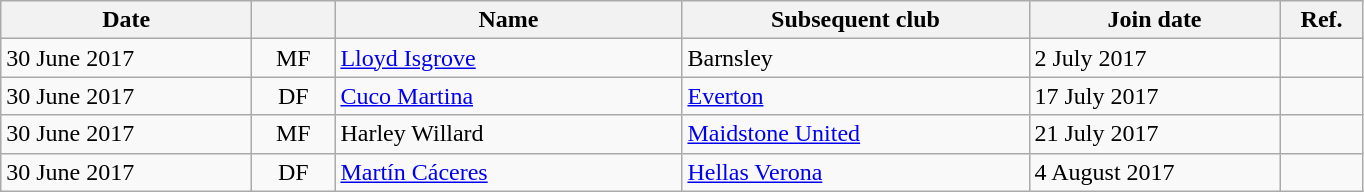<table class="wikitable plainrowheaders">
<tr>
<th scope="col" style="width:10em;">Date</th>
<th scope="col" style="width:3em;"></th>
<th scope="col" style="width:14em;">Name</th>
<th scope="col" style="width:14em;">Subsequent club</th>
<th scope="col" style="width:10em;">Join date</th>
<th scope="col" style="width:3em;">Ref.</th>
</tr>
<tr>
<td>30 June 2017</td>
<td align="center">MF</td>
<td> <a href='#'>Lloyd Isgrove</a></td>
<td> Barnsley</td>
<td>2 July 2017</td>
<td align="center"></td>
</tr>
<tr>
<td>30 June 2017</td>
<td align="center">DF</td>
<td> <a href='#'>Cuco Martina</a></td>
<td> <a href='#'>Everton</a></td>
<td>17 July 2017</td>
<td align="center"></td>
</tr>
<tr>
<td>30 June 2017</td>
<td align="center">MF</td>
<td> Harley Willard</td>
<td> <a href='#'>Maidstone United</a></td>
<td>21 July 2017</td>
<td align="center"></td>
</tr>
<tr>
<td>30 June 2017</td>
<td align="center">DF</td>
<td> <a href='#'>Martín Cáceres</a></td>
<td> <a href='#'>Hellas Verona</a></td>
<td>4 August 2017</td>
<td align="center"></td>
</tr>
</table>
